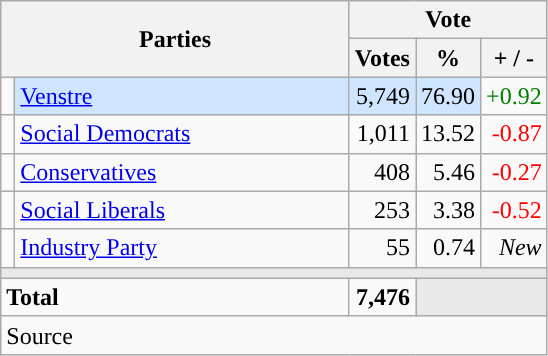<table class="wikitable" style="text-align:right;">
<tr>
<th style="text-align:centre;" rowspan="2" colspan="2" width="225">Parties</th>
<th colspan="3">Vote</th>
</tr>
<tr>
<th width="15">Votes</th>
<th width="15">%</th>
<th width="15">+ / -</th>
</tr>
<tr>
<td width="2" style="color:inherit;background:"></td>
<td bgcolor=#cfe5fe  align="left"><a href='#'>Venstre</a></td>
<td bgcolor=#cfe5fe>5,749</td>
<td bgcolor=#cfe5fe>76.90</td>
<td style=color:green;>+0.92</td>
</tr>
<tr>
<td width="2" style="color:inherit;background:"></td>
<td align="left"><a href='#'>Social Democrats</a></td>
<td>1,011</td>
<td>13.52</td>
<td style=color:red;>-0.87</td>
</tr>
<tr>
<td width="2" style="color:inherit;background:"></td>
<td align="left"><a href='#'>Conservatives</a></td>
<td>408</td>
<td>5.46</td>
<td style=color:red;>-0.27</td>
</tr>
<tr>
<td width="2" style="color:inherit;background:"></td>
<td align="left"><a href='#'>Social Liberals</a></td>
<td>253</td>
<td>3.38</td>
<td style=color:red;>-0.52</td>
</tr>
<tr>
<td width="2" style="color:inherit;background:"></td>
<td align="left"><a href='#'>Industry Party</a></td>
<td>55</td>
<td>0.74</td>
<td><em>New</em></td>
</tr>
<tr>
<td colspan="7" bgcolor="#E9E9E9"></td>
</tr>
<tr>
<td align="left" colspan="2"><strong>Total</strong></td>
<td><strong>7,476</strong></td>
<td bgcolor="#E9E9E9" colspan="2"></td>
</tr>
<tr>
<td align="left" colspan="6">Source</td>
</tr>
</table>
